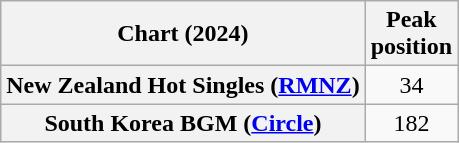<table class="wikitable sortable plainrowheaders" style="text-align:center">
<tr>
<th scope="col">Chart (2024)</th>
<th scope="col">Peak<br>position</th>
</tr>
<tr>
<th scope="row">New Zealand Hot Singles (<a href='#'>RMNZ</a>)</th>
<td>34</td>
</tr>
<tr>
<th scope="row">South Korea BGM (<a href='#'>Circle</a>)</th>
<td>182</td>
</tr>
</table>
